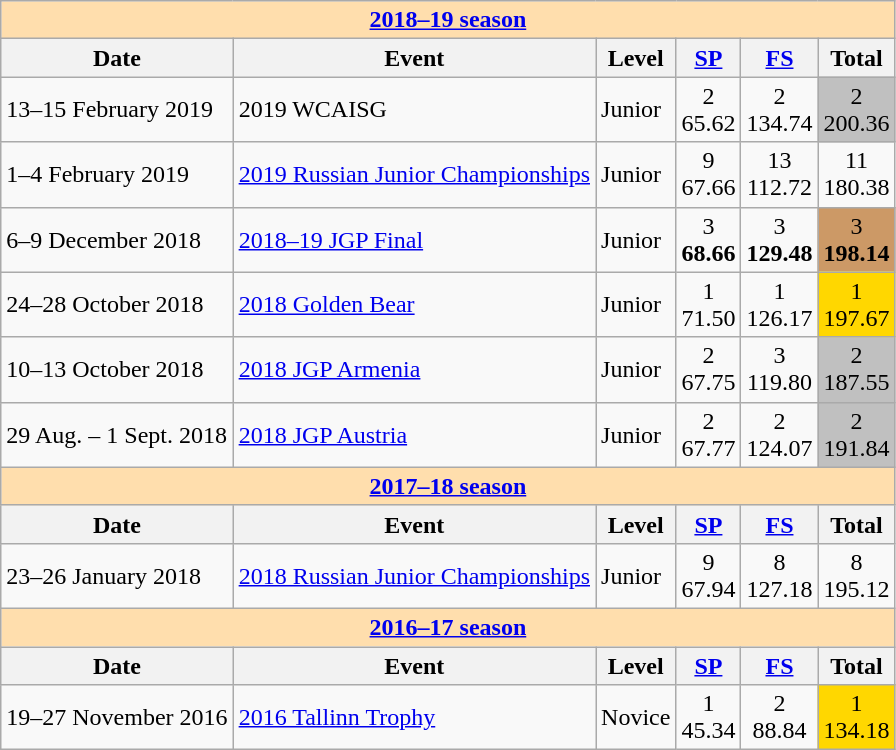<table class="wikitable">
<tr>
<th style="background-color: #ffdead;" colspan=6 align=center><a href='#'>2018–19 season</a></th>
</tr>
<tr>
<th>Date</th>
<th>Event</th>
<th>Level</th>
<th><a href='#'>SP</a></th>
<th><a href='#'>FS</a></th>
<th>Total</th>
</tr>
<tr>
<td>13–15 February 2019</td>
<td>2019 WCAISG</td>
<td>Junior</td>
<td align=center>2 <br> 65.62</td>
<td align=center>2 <br> 134.74</td>
<td align=center bgcolor=silver>2 <br> 200.36</td>
</tr>
<tr>
<td>1–4 February 2019</td>
<td><a href='#'>2019 Russian Junior Championships</a></td>
<td>Junior</td>
<td align=center>9 <br> 67.66</td>
<td align=center>13 <br> 112.72</td>
<td align=center>11 <br> 180.38</td>
</tr>
<tr>
<td>6–9 December 2018</td>
<td><a href='#'>2018–19 JGP Final</a></td>
<td>Junior</td>
<td align=center>3 <br> <strong>68.66</strong></td>
<td align=center>3 <br> <strong>129.48</strong></td>
<td align=center bgcolor=cc9966>3 <br> <strong>198.14</strong></td>
</tr>
<tr>
<td>24–28 October 2018</td>
<td><a href='#'>2018 Golden Bear</a></td>
<td>Junior</td>
<td align=center>1 <br> 71.50</td>
<td align=center>1 <br> 126.17</td>
<td align=center bgcolor=gold>1 <br> 197.67</td>
</tr>
<tr>
<td>10–13 October 2018</td>
<td><a href='#'>2018 JGP Armenia</a></td>
<td>Junior</td>
<td align=center>2 <br> 67.75</td>
<td align=center>3 <br> 119.80</td>
<td align=center bgcolor=silver>2 <br> 187.55</td>
</tr>
<tr>
<td>29 Aug. – 1 Sept. 2018</td>
<td><a href='#'>2018 JGP Austria</a></td>
<td>Junior</td>
<td align=center>2 <br> 67.77</td>
<td align=center>2 <br> 124.07</td>
<td align=center bgcolor=silver>2 <br> 191.84</td>
</tr>
<tr>
<td style="background-color: #ffdead; " colspan=6 align=center><a href='#'><strong>2017–18 season</strong></a></td>
</tr>
<tr>
<th>Date</th>
<th>Event</th>
<th>Level</th>
<th><a href='#'>SP</a></th>
<th><a href='#'>FS</a></th>
<th>Total</th>
</tr>
<tr>
<td>23–26 January 2018</td>
<td><a href='#'>2018 Russian Junior Championships</a></td>
<td>Junior</td>
<td align=center>9 <br> 67.94</td>
<td align=center>8 <br> 127.18</td>
<td align=center>8 <br> 195.12</td>
</tr>
<tr>
<td style="background-color: #ffdead; " colspan=6 align=center><a href='#'><strong>2016–17 season</strong></a></td>
</tr>
<tr>
<th>Date</th>
<th>Event</th>
<th>Level</th>
<th><a href='#'>SP</a></th>
<th><a href='#'>FS</a></th>
<th>Total</th>
</tr>
<tr>
<td>19–27 November 2016</td>
<td><a href='#'>2016 Tallinn Trophy</a></td>
<td>Novice</td>
<td align=center>1 <br> 45.34</td>
<td align=center>2 <br> 88.84</td>
<td align=center bgcolor=gold>1 <br> 134.18</td>
</tr>
</table>
